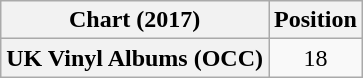<table class="wikitable plainrowheaders" style="text-align:center">
<tr>
<th scope="col">Chart (2017)</th>
<th scope="col">Position</th>
</tr>
<tr>
<th scope="row">UK Vinyl Albums (OCC)</th>
<td>18</td>
</tr>
</table>
